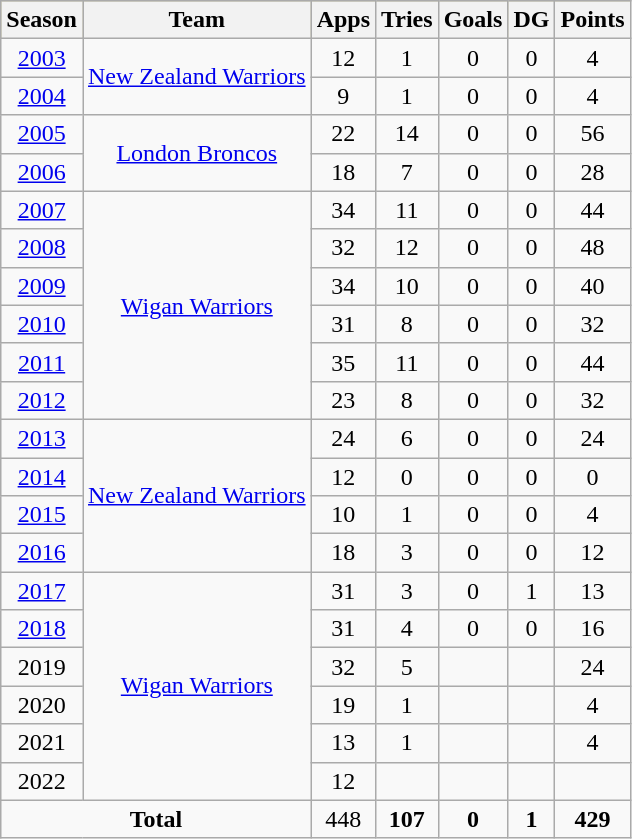<table class="wikitable" style="text-align:center;">
<tr style="background:#bdb76b;">
<th>Season</th>
<th>Team</th>
<th>Apps</th>
<th>Tries</th>
<th>Goals</th>
<th>DG</th>
<th>Points</th>
</tr>
<tr>
<td><a href='#'>2003</a></td>
<td rowspan="2"><a href='#'>New Zealand Warriors</a></td>
<td>12</td>
<td>1</td>
<td>0</td>
<td>0</td>
<td>4</td>
</tr>
<tr>
<td><a href='#'>2004</a></td>
<td>9</td>
<td>1</td>
<td>0</td>
<td>0</td>
<td>4</td>
</tr>
<tr>
<td><a href='#'>2005</a></td>
<td rowspan="2"><a href='#'>London Broncos</a></td>
<td>22</td>
<td>14</td>
<td>0</td>
<td>0</td>
<td>56</td>
</tr>
<tr>
<td><a href='#'>2006</a></td>
<td>18</td>
<td>7</td>
<td>0</td>
<td>0</td>
<td>28</td>
</tr>
<tr>
<td><a href='#'>2007</a></td>
<td rowspan="6"><a href='#'>Wigan Warriors</a></td>
<td>34</td>
<td>11</td>
<td>0</td>
<td>0</td>
<td>44</td>
</tr>
<tr>
<td><a href='#'>2008</a></td>
<td>32</td>
<td>12</td>
<td>0</td>
<td>0</td>
<td>48</td>
</tr>
<tr>
<td><a href='#'>2009</a></td>
<td>34</td>
<td>10</td>
<td>0</td>
<td>0</td>
<td>40</td>
</tr>
<tr>
<td><a href='#'>2010</a></td>
<td>31</td>
<td>8</td>
<td>0</td>
<td>0</td>
<td>32</td>
</tr>
<tr>
<td><a href='#'>2011</a></td>
<td>35</td>
<td>11</td>
<td>0</td>
<td>0</td>
<td>44</td>
</tr>
<tr>
<td><a href='#'>2012</a></td>
<td>23</td>
<td>8</td>
<td>0</td>
<td>0</td>
<td>32</td>
</tr>
<tr>
<td><a href='#'>2013</a></td>
<td rowspan="4"><a href='#'>New Zealand Warriors</a></td>
<td>24</td>
<td>6</td>
<td>0</td>
<td>0</td>
<td>24</td>
</tr>
<tr>
<td><a href='#'>2014</a></td>
<td>12</td>
<td>0</td>
<td>0</td>
<td>0</td>
<td>0</td>
</tr>
<tr>
<td><a href='#'>2015</a></td>
<td>10</td>
<td>1</td>
<td>0</td>
<td>0</td>
<td>4</td>
</tr>
<tr>
<td><a href='#'>2016</a></td>
<td>18</td>
<td>3</td>
<td>0</td>
<td>0</td>
<td>12</td>
</tr>
<tr>
<td><a href='#'>2017</a></td>
<td rowspan="6"><a href='#'>Wigan Warriors</a></td>
<td>31</td>
<td>3</td>
<td>0</td>
<td>1</td>
<td>13</td>
</tr>
<tr>
<td><a href='#'>2018</a></td>
<td>31</td>
<td>4</td>
<td>0</td>
<td>0</td>
<td>16</td>
</tr>
<tr>
<td>2019</td>
<td>32</td>
<td>5</td>
<td></td>
<td></td>
<td>24</td>
</tr>
<tr>
<td>2020</td>
<td>19</td>
<td>1</td>
<td></td>
<td></td>
<td>4</td>
</tr>
<tr>
<td>2021</td>
<td>13</td>
<td>1</td>
<td></td>
<td></td>
<td>4</td>
</tr>
<tr>
<td>2022</td>
<td>12</td>
<td></td>
<td></td>
<td></td>
<td></td>
</tr>
<tr>
<td colspan="2"><strong>Total</strong></td>
<td>448</td>
<td><strong>107</strong></td>
<td><strong>0</strong></td>
<td><strong>1</strong></td>
<td><strong>429</strong></td>
</tr>
</table>
